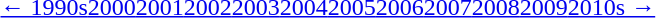<table id="toc" class="toc" summary="Year">
<tr>
<th></th>
</tr>
<tr>
<td style="text-align:center;"><a href='#'>← 1990s</a><a href='#'>2000</a><a href='#'>2001</a><a href='#'>2002</a><a href='#'>2003</a><a href='#'>2004</a><a href='#'>2005</a><a href='#'>2006</a><a href='#'>2007</a><a href='#'>2008</a><a href='#'>2009</a><a href='#'>2010s →</a></td>
</tr>
</table>
